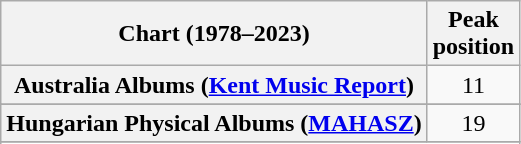<table class="wikitable sortable plainrowheaders" style="text-align:center">
<tr>
<th scope="col">Chart (1978–2023)</th>
<th scope="col">Peak<br>position</th>
</tr>
<tr>
<th scope="row">Australia Albums (<a href='#'>Kent Music Report</a>)</th>
<td>11</td>
</tr>
<tr>
</tr>
<tr>
</tr>
<tr>
</tr>
<tr>
</tr>
<tr>
</tr>
<tr>
<th scope="row">Hungarian Physical Albums (<a href='#'>MAHASZ</a>)</th>
<td>19</td>
</tr>
<tr>
</tr>
<tr>
</tr>
<tr>
</tr>
<tr>
</tr>
</table>
